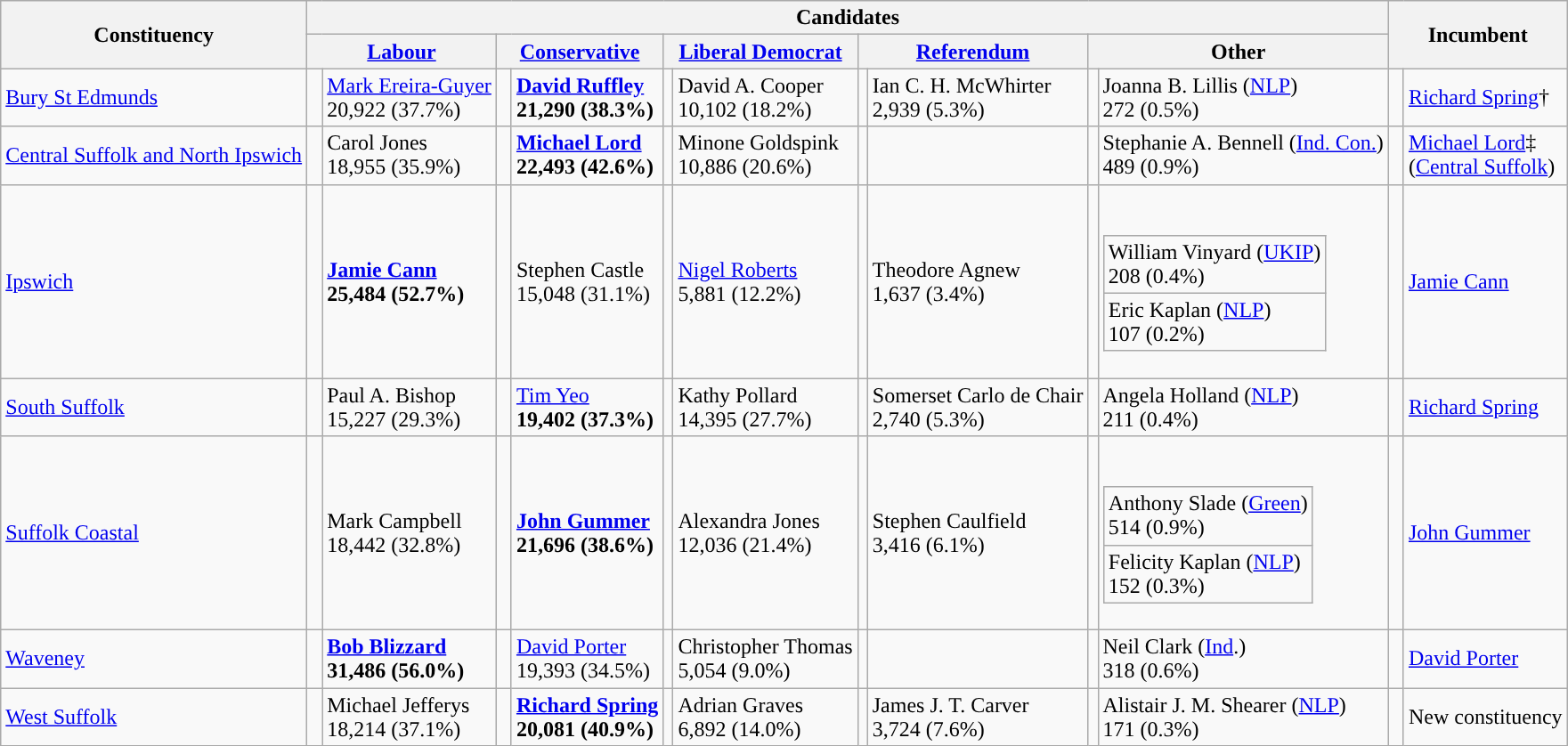<table class="wikitable">
<tr>
<th rowspan="2">Constituency</th>
<th colspan="10">Candidates</th>
<th colspan="2" rowspan="2">Incumbent</th>
</tr>
<tr>
<th colspan="2"><a href='#'>Labour</a></th>
<th colspan="2"><a href='#'>Conservative</a></th>
<th colspan="2"><a href='#'>Liberal Democrat</a></th>
<th colspan="2"><a href='#'>Referendum</a></th>
<th colspan="2">Other</th>
</tr>
<tr>
<td><a href='#'>Bury St Edmunds</a></td>
<td></td>
<td><a href='#'>Mark Ereira-Guyer</a><br>20,922 (37.7%)</td>
<td style="color:inherit;background:"> </td>
<td><strong><a href='#'>David Ruffley</a></strong><br><strong>21,290 (38.3%)</strong></td>
<td></td>
<td>David A. Cooper<br>10,102 (18.2%)</td>
<td></td>
<td>Ian C. H. McWhirter<br>2,939 (5.3%)</td>
<td></td>
<td>Joanna B. Lillis (<a href='#'>NLP</a>)<br>272 (0.5%)</td>
<td style="color:inherit;background:"> </td>
<td><a href='#'>Richard Spring</a>†</td>
</tr>
<tr>
<td><a href='#'>Central Suffolk and North Ipswich</a></td>
<td></td>
<td>Carol Jones<br>18,955 (35.9%)</td>
<td style="color:inherit;background:"> </td>
<td><strong><a href='#'>Michael Lord</a></strong><br><strong>22,493 (42.6%)</strong></td>
<td></td>
<td>Minone Goldspink<br>10,886 (20.6%)</td>
<td></td>
<td></td>
<td></td>
<td>Stephanie A. Bennell (<a href='#'>Ind. Con.</a>)<br>489 (0.9%)</td>
<td style="color:inherit;background:"> </td>
<td><a href='#'>Michael Lord</a>‡<br>(<a href='#'>Central Suffolk</a>)</td>
</tr>
<tr>
<td><a href='#'>Ipswich</a></td>
<td style="color:inherit;background:"> </td>
<td><strong><a href='#'>Jamie Cann</a></strong><br><strong>25,484 (52.7%)</strong></td>
<td></td>
<td>Stephen Castle<br>15,048 (31.1%)</td>
<td></td>
<td><a href='#'>Nigel Roberts</a><br>5,881 (12.2%)</td>
<td></td>
<td>Theodore Agnew<br>1,637 (3.4%)</td>
<td></td>
<td><br><table class="wikitable">
<tr>
<td>William Vinyard (<a href='#'>UKIP</a>)<br>208 (0.4%)</td>
</tr>
<tr>
<td>Eric Kaplan (<a href='#'>NLP</a>)<br>107 (0.2%)</td>
</tr>
</table>
</td>
<td style="color:inherit;background:"> </td>
<td><a href='#'>Jamie Cann</a></td>
</tr>
<tr>
<td><a href='#'>South Suffolk</a></td>
<td></td>
<td>Paul A. Bishop<br>15,227 (29.3%)</td>
<td style="color:inherit;background:"> </td>
<td><a href='#'>Tim Yeo</a><br><strong>19,402 (37.3%)</strong></td>
<td></td>
<td>Kathy Pollard<br>14,395 (27.7%)</td>
<td></td>
<td>Somerset Carlo de Chair<br>2,740 (5.3%)</td>
<td></td>
<td>Angela Holland (<a href='#'>NLP</a>)<br>211 (0.4%)</td>
<td style="color:inherit;background:"> </td>
<td><a href='#'>Richard Spring</a></td>
</tr>
<tr>
<td><a href='#'>Suffolk Coastal</a></td>
<td></td>
<td>Mark Campbell<br>18,442 (32.8%)</td>
<td style="color:inherit;background:"> </td>
<td><strong><a href='#'>John Gummer</a></strong><br><strong>21,696 (38.6%)</strong></td>
<td></td>
<td>Alexandra Jones<br>12,036 (21.4%)</td>
<td></td>
<td>Stephen Caulfield<br>3,416 (6.1%)</td>
<td></td>
<td><br><table class="wikitable">
<tr>
<td>Anthony Slade (<a href='#'>Green</a>)<br>514 (0.9%)</td>
</tr>
<tr>
<td>Felicity Kaplan (<a href='#'>NLP</a>)<br>152 (0.3%)</td>
</tr>
</table>
</td>
<td style="color:inherit;background:"> </td>
<td><a href='#'>John Gummer</a></td>
</tr>
<tr>
<td><a href='#'>Waveney</a></td>
<td style="color:inherit;background:"> </td>
<td><a href='#'><strong>Bob Blizzard</strong></a><br><strong>31,486 (56.0%)</strong></td>
<td></td>
<td><a href='#'>David Porter</a><br>19,393 (34.5%)</td>
<td></td>
<td>Christopher Thomas<br>5,054 (9.0%)</td>
<td></td>
<td></td>
<td></td>
<td>Neil Clark (<a href='#'>Ind</a>.)<br>318 (0.6%)</td>
<td style="color:inherit;background:"> </td>
<td><a href='#'>David Porter</a></td>
</tr>
<tr>
<td><a href='#'>West Suffolk</a></td>
<td></td>
<td>Michael Jefferys<br>18,214 (37.1%)</td>
<td style="color:inherit;background:"> </td>
<td><strong><a href='#'>Richard Spring</a></strong><br><strong>20,081 (40.9%)</strong></td>
<td></td>
<td>Adrian Graves<br>6,892 (14.0%)</td>
<td></td>
<td>James J. T. Carver<br>3,724 (7.6%)</td>
<td></td>
<td>Alistair J. M. Shearer (<a href='#'>NLP</a>)<br>171 (0.3%)</td>
<td></td>
<td>New constituency</td>
</tr>
</table>
